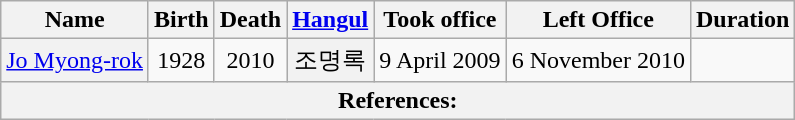<table class="wikitable sortable">
<tr>
<th>Name</th>
<th>Birth</th>
<th>Death</th>
<th class="unsortable"><a href='#'>Hangul</a></th>
<th>Took office</th>
<th>Left Office</th>
<th>Duration</th>
</tr>
<tr>
<th align="center" scope="row" style="font-weight:normal;"><a href='#'>Jo Myong-rok</a></th>
<td align="center">1928</td>
<td align="center">2010</td>
<th align="center" scope="row" style="font-weight:normal;">조명록</th>
<td align="center">9 April 2009</td>
<td align="center">6 November 2010</td>
<td align="center"></td>
</tr>
<tr>
<th colspan="7" unsortable><strong>References:</strong><br></th>
</tr>
</table>
